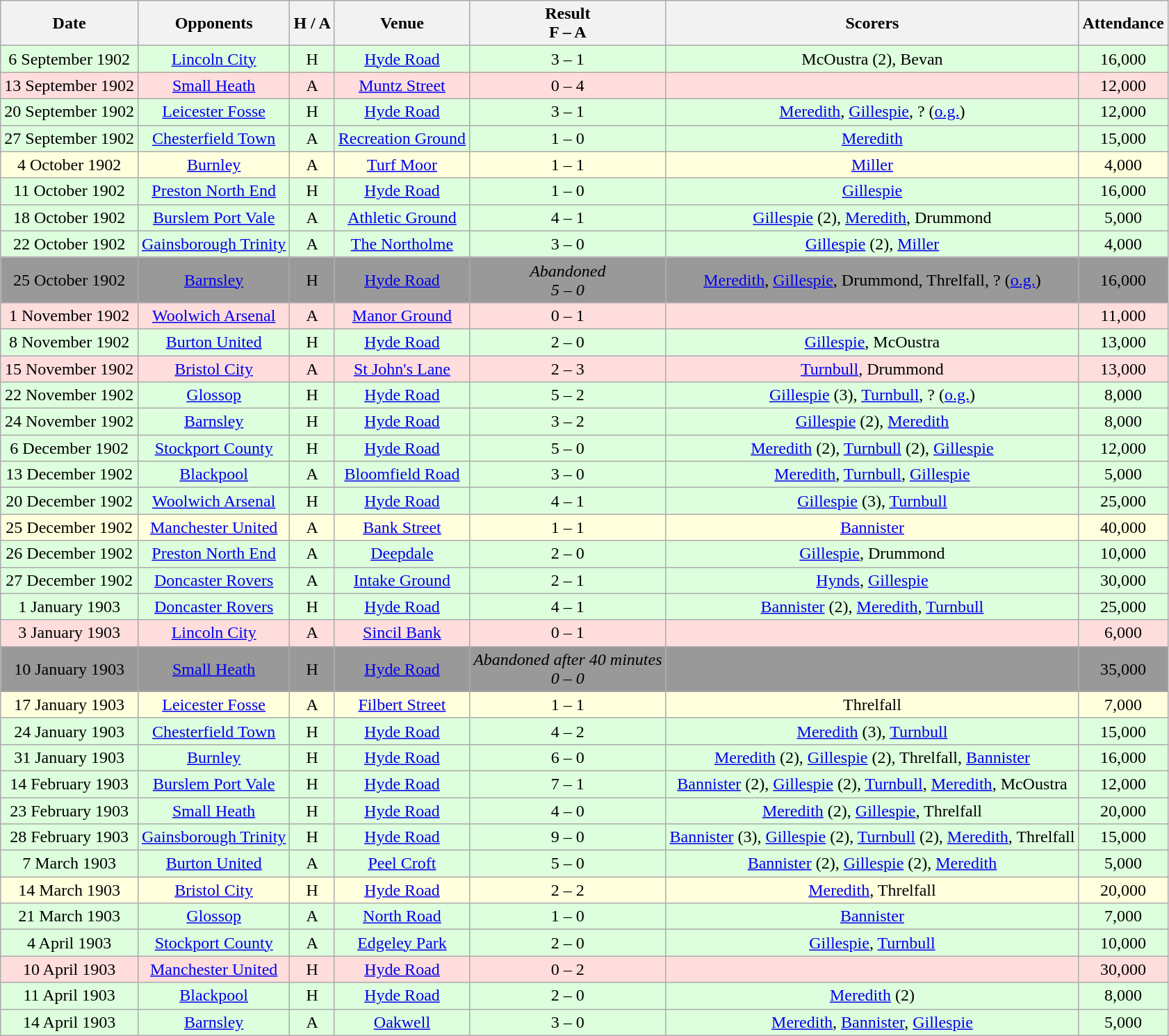<table class="wikitable" style="text-align:center">
<tr>
<th>Date</th>
<th>Opponents</th>
<th>H / A</th>
<th>Venue</th>
<th>Result<br>F – A</th>
<th>Scorers</th>
<th>Attendance</th>
</tr>
<tr bgcolor="#ddffdd">
<td>6 September 1902</td>
<td><a href='#'>Lincoln City</a></td>
<td>H</td>
<td><a href='#'>Hyde Road</a></td>
<td>3 – 1</td>
<td>McOustra (2), Bevan</td>
<td>16,000</td>
</tr>
<tr bgcolor="#ffdddd">
<td>13 September 1902</td>
<td><a href='#'>Small Heath</a></td>
<td>A</td>
<td><a href='#'>Muntz Street</a></td>
<td>0 – 4</td>
<td></td>
<td>12,000</td>
</tr>
<tr bgcolor="#ddffdd">
<td>20 September 1902</td>
<td><a href='#'>Leicester Fosse</a></td>
<td>H</td>
<td><a href='#'>Hyde Road</a></td>
<td>3 – 1</td>
<td><a href='#'>Meredith</a>, <a href='#'>Gillespie</a>, ? (<a href='#'>o.g.</a>)</td>
<td>12,000</td>
</tr>
<tr bgcolor="#ddffdd">
<td>27 September 1902</td>
<td><a href='#'>Chesterfield Town</a></td>
<td>A</td>
<td><a href='#'>Recreation Ground</a></td>
<td>1 – 0</td>
<td><a href='#'>Meredith</a></td>
<td>15,000</td>
</tr>
<tr bgcolor="#ffffdd">
<td>4 October 1902</td>
<td><a href='#'>Burnley</a></td>
<td>A</td>
<td><a href='#'>Turf Moor</a></td>
<td>1 – 1</td>
<td><a href='#'>Miller</a></td>
<td>4,000</td>
</tr>
<tr bgcolor="#ddffdd">
<td>11 October 1902</td>
<td><a href='#'>Preston North End</a></td>
<td>H</td>
<td><a href='#'>Hyde Road</a></td>
<td>1 – 0</td>
<td><a href='#'>Gillespie</a></td>
<td>16,000</td>
</tr>
<tr bgcolor="#ddffdd">
<td>18 October 1902</td>
<td><a href='#'>Burslem Port Vale</a></td>
<td>A</td>
<td><a href='#'>Athletic Ground</a></td>
<td>4 – 1</td>
<td><a href='#'>Gillespie</a> (2), <a href='#'>Meredith</a>, Drummond</td>
<td>5,000</td>
</tr>
<tr bgcolor="#ddffdd">
<td>22 October 1902</td>
<td><a href='#'>Gainsborough Trinity</a></td>
<td>A</td>
<td><a href='#'>The Northolme</a></td>
<td>3 – 0</td>
<td><a href='#'>Gillespie</a> (2), <a href='#'>Miller</a></td>
<td>4,000</td>
</tr>
<tr bgcolor="#999999">
<td>25 October 1902</td>
<td><a href='#'>Barnsley</a></td>
<td>H</td>
<td><a href='#'>Hyde Road</a></td>
<td><em>Abandoned</em><br><em>5 – 0</em></td>
<td><a href='#'>Meredith</a>, <a href='#'>Gillespie</a>, Drummond, Threlfall, ? (<a href='#'>o.g.</a>)</td>
<td>16,000</td>
</tr>
<tr bgcolor="#ffdddd">
<td>1 November 1902</td>
<td><a href='#'>Woolwich Arsenal</a></td>
<td>A</td>
<td><a href='#'>Manor Ground</a></td>
<td>0 – 1</td>
<td></td>
<td>11,000</td>
</tr>
<tr bgcolor="#ddffdd">
<td>8 November 1902</td>
<td><a href='#'>Burton United</a></td>
<td>H</td>
<td><a href='#'>Hyde Road</a></td>
<td>2 – 0</td>
<td><a href='#'>Gillespie</a>, McOustra</td>
<td>13,000</td>
</tr>
<tr bgcolor="#ffdddd">
<td>15 November 1902</td>
<td><a href='#'>Bristol City</a></td>
<td>A</td>
<td><a href='#'>St John's Lane</a></td>
<td>2 – 3</td>
<td><a href='#'>Turnbull</a>, Drummond</td>
<td>13,000</td>
</tr>
<tr bgcolor="#ddffdd">
<td>22 November 1902</td>
<td><a href='#'>Glossop</a></td>
<td>H</td>
<td><a href='#'>Hyde Road</a></td>
<td>5 – 2</td>
<td><a href='#'>Gillespie</a> (3), <a href='#'>Turnbull</a>, ? (<a href='#'>o.g.</a>)</td>
<td>8,000</td>
</tr>
<tr bgcolor="#ddffdd">
<td>24 November 1902</td>
<td><a href='#'>Barnsley</a></td>
<td>H</td>
<td><a href='#'>Hyde Road</a></td>
<td>3 – 2</td>
<td><a href='#'>Gillespie</a> (2), <a href='#'>Meredith</a></td>
<td>8,000</td>
</tr>
<tr bgcolor="#ddffdd">
<td>6 December 1902</td>
<td><a href='#'>Stockport County</a></td>
<td>H</td>
<td><a href='#'>Hyde Road</a></td>
<td>5 – 0</td>
<td><a href='#'>Meredith</a> (2), <a href='#'>Turnbull</a> (2), <a href='#'>Gillespie</a></td>
<td>12,000</td>
</tr>
<tr bgcolor="#ddffdd">
<td>13 December 1902</td>
<td><a href='#'>Blackpool</a></td>
<td>A</td>
<td><a href='#'>Bloomfield Road</a></td>
<td>3 – 0</td>
<td><a href='#'>Meredith</a>, <a href='#'>Turnbull</a>, <a href='#'>Gillespie</a></td>
<td>5,000</td>
</tr>
<tr bgcolor="#ddffdd">
<td>20 December 1902</td>
<td><a href='#'>Woolwich Arsenal</a></td>
<td>H</td>
<td><a href='#'>Hyde Road</a></td>
<td>4 – 1</td>
<td><a href='#'>Gillespie</a> (3), <a href='#'>Turnbull</a></td>
<td>25,000</td>
</tr>
<tr bgcolor="#ffffdd">
<td>25 December 1902</td>
<td><a href='#'>Manchester United</a></td>
<td>A</td>
<td><a href='#'>Bank Street</a></td>
<td>1 – 1</td>
<td><a href='#'>Bannister</a></td>
<td>40,000</td>
</tr>
<tr bgcolor="#ddffdd">
<td>26 December 1902</td>
<td><a href='#'>Preston North End</a></td>
<td>A</td>
<td><a href='#'>Deepdale</a></td>
<td>2 – 0</td>
<td><a href='#'>Gillespie</a>, Drummond</td>
<td>10,000</td>
</tr>
<tr bgcolor="#ddffdd">
<td>27 December 1902</td>
<td><a href='#'>Doncaster Rovers</a></td>
<td>A</td>
<td><a href='#'>Intake Ground</a></td>
<td>2 – 1</td>
<td><a href='#'>Hynds</a>, <a href='#'>Gillespie</a></td>
<td>30,000</td>
</tr>
<tr bgcolor="#ddffdd">
<td>1 January 1903</td>
<td><a href='#'>Doncaster Rovers</a></td>
<td>H</td>
<td><a href='#'>Hyde Road</a></td>
<td>4 – 1</td>
<td><a href='#'>Bannister</a> (2), <a href='#'>Meredith</a>, <a href='#'>Turnbull</a></td>
<td>25,000</td>
</tr>
<tr bgcolor="#ffdddd">
<td>3 January 1903</td>
<td><a href='#'>Lincoln City</a></td>
<td>A</td>
<td><a href='#'>Sincil Bank</a></td>
<td>0 – 1</td>
<td></td>
<td>6,000</td>
</tr>
<tr bgcolor="#999999">
<td>10 January 1903</td>
<td><a href='#'>Small Heath</a></td>
<td>H</td>
<td><a href='#'>Hyde Road</a></td>
<td><em>Abandoned after 40 minutes</em><br><em>0 – 0</em></td>
<td></td>
<td>35,000</td>
</tr>
<tr bgcolor="#ffffdd">
<td>17 January 1903</td>
<td><a href='#'>Leicester Fosse</a></td>
<td>A</td>
<td><a href='#'>Filbert Street</a></td>
<td>1 – 1</td>
<td>Threlfall</td>
<td>7,000</td>
</tr>
<tr bgcolor="#ddffdd">
<td>24 January 1903</td>
<td><a href='#'>Chesterfield Town</a></td>
<td>H</td>
<td><a href='#'>Hyde Road</a></td>
<td>4 – 2</td>
<td><a href='#'>Meredith</a> (3), <a href='#'>Turnbull</a></td>
<td>15,000</td>
</tr>
<tr bgcolor="#ddffdd">
<td>31 January 1903</td>
<td><a href='#'>Burnley</a></td>
<td>H</td>
<td><a href='#'>Hyde Road</a></td>
<td>6 – 0</td>
<td><a href='#'>Meredith</a> (2), <a href='#'>Gillespie</a> (2), Threlfall, <a href='#'>Bannister</a></td>
<td>16,000</td>
</tr>
<tr bgcolor="#ddffdd">
<td>14 February 1903</td>
<td><a href='#'>Burslem Port Vale</a></td>
<td>H</td>
<td><a href='#'>Hyde Road</a></td>
<td>7 – 1</td>
<td><a href='#'>Bannister</a> (2), <a href='#'>Gillespie</a> (2), <a href='#'>Turnbull</a>, <a href='#'>Meredith</a>, McOustra</td>
<td>12,000</td>
</tr>
<tr bgcolor="#ddffdd">
<td>23 February 1903</td>
<td><a href='#'>Small Heath</a></td>
<td>H</td>
<td><a href='#'>Hyde Road</a></td>
<td>4 – 0</td>
<td><a href='#'>Meredith</a> (2), <a href='#'>Gillespie</a>, Threlfall</td>
<td>20,000</td>
</tr>
<tr bgcolor="#ddffdd">
<td>28 February 1903</td>
<td><a href='#'>Gainsborough Trinity</a></td>
<td>H</td>
<td><a href='#'>Hyde Road</a></td>
<td>9 – 0</td>
<td><a href='#'>Bannister</a> (3), <a href='#'>Gillespie</a> (2), <a href='#'>Turnbull</a> (2), <a href='#'>Meredith</a>, Threlfall</td>
<td>15,000</td>
</tr>
<tr bgcolor="#ddffdd">
<td>7 March 1903</td>
<td><a href='#'>Burton United</a></td>
<td>A</td>
<td><a href='#'>Peel Croft</a></td>
<td>5 – 0</td>
<td><a href='#'>Bannister</a> (2), <a href='#'>Gillespie</a> (2), <a href='#'>Meredith</a></td>
<td>5,000</td>
</tr>
<tr bgcolor="#ffffdd">
<td>14 March 1903</td>
<td><a href='#'>Bristol City</a></td>
<td>H</td>
<td><a href='#'>Hyde Road</a></td>
<td>2 – 2</td>
<td><a href='#'>Meredith</a>, Threlfall</td>
<td>20,000</td>
</tr>
<tr bgcolor="#ddffdd">
<td>21 March 1903</td>
<td><a href='#'>Glossop</a></td>
<td>A</td>
<td><a href='#'>North Road</a></td>
<td>1 – 0</td>
<td><a href='#'>Bannister</a></td>
<td>7,000</td>
</tr>
<tr bgcolor="#ddffdd">
<td>4 April 1903</td>
<td><a href='#'>Stockport County</a></td>
<td>A</td>
<td><a href='#'>Edgeley Park</a></td>
<td>2 – 0</td>
<td><a href='#'>Gillespie</a>, <a href='#'>Turnbull</a></td>
<td>10,000</td>
</tr>
<tr bgcolor="#ffdddd">
<td>10 April 1903</td>
<td><a href='#'>Manchester United</a></td>
<td>H</td>
<td><a href='#'>Hyde Road</a></td>
<td>0 – 2</td>
<td></td>
<td>30,000</td>
</tr>
<tr bgcolor="#ddffdd">
<td>11 April 1903</td>
<td><a href='#'>Blackpool</a></td>
<td>H</td>
<td><a href='#'>Hyde Road</a></td>
<td>2 – 0</td>
<td><a href='#'>Meredith</a> (2)</td>
<td>8,000</td>
</tr>
<tr bgcolor="#ddffdd">
<td>14 April 1903</td>
<td><a href='#'>Barnsley</a></td>
<td>A</td>
<td><a href='#'>Oakwell</a></td>
<td>3 – 0</td>
<td><a href='#'>Meredith</a>, <a href='#'>Bannister</a>, <a href='#'>Gillespie</a></td>
<td>5,000</td>
</tr>
</table>
